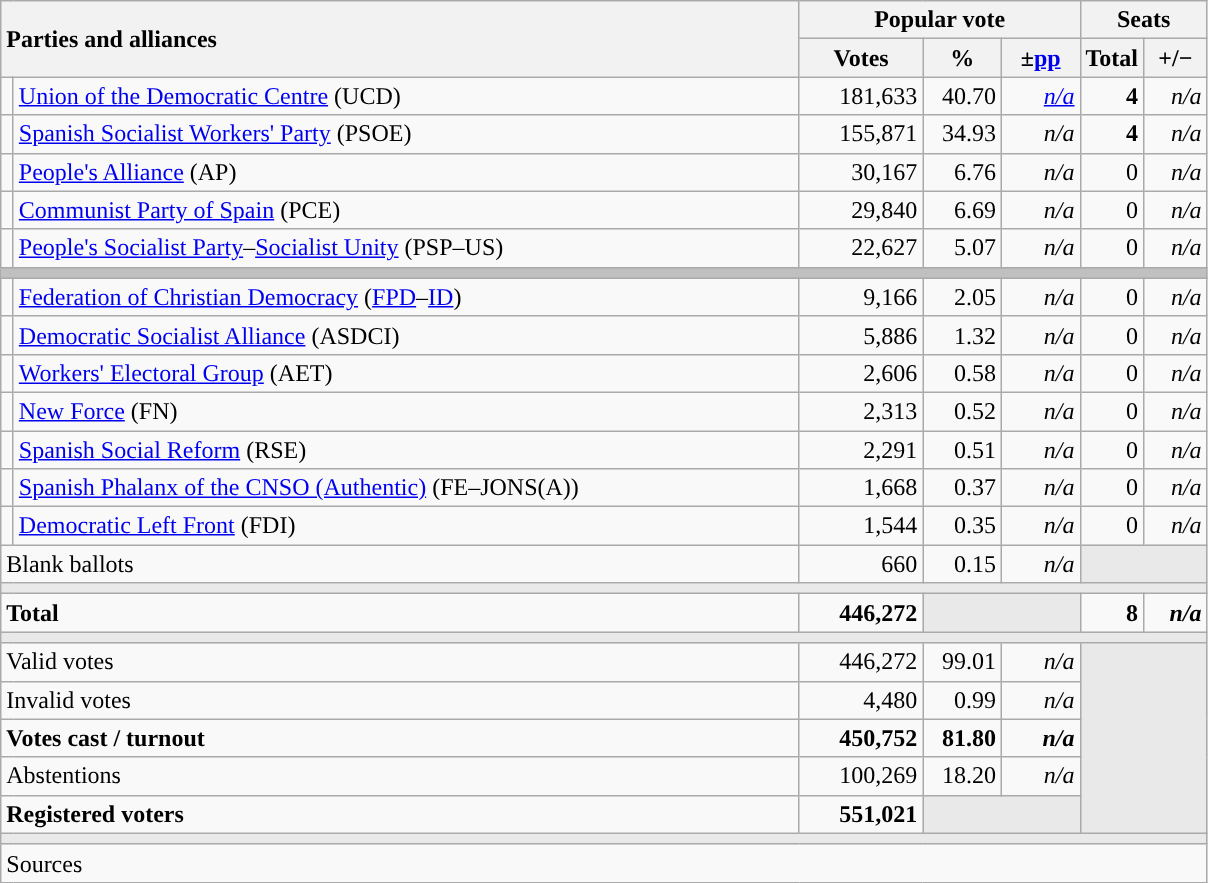<table class="wikitable" style="text-align:right;">
<tr>
<th style="text-align:left;" rowspan="2" colspan="2" width="525">Parties and alliances</th>
<th colspan="3">Popular vote</th>
<th colspan="2">Seats</th>
</tr>
<tr>
<th width="75">Votes</th>
<th width="45">%</th>
<th width="45">±<a href='#'>pp</a></th>
<th width="35">Total</th>
<th width="35">+/−</th>
</tr>
<tr>
<td width="1" style="color:inherit;background:"></td>
<td align="left"><a href='#'>Union of the Democratic Centre</a> (UCD)</td>
<td>181,633</td>
<td>40.70</td>
<td><em><a href='#'>n/a</a></em></td>
<td><strong>4</strong></td>
<td><em>n/a</em></td>
</tr>
<tr>
<td style="color:inherit;background:"></td>
<td align="left"><a href='#'>Spanish Socialist Workers' Party</a> (PSOE)</td>
<td>155,871</td>
<td>34.93</td>
<td><em>n/a</em></td>
<td><strong>4</strong></td>
<td><em>n/a</em></td>
</tr>
<tr>
<td style="color:inherit;background:"></td>
<td align="left"><a href='#'>People's Alliance</a> (AP)</td>
<td>30,167</td>
<td>6.76</td>
<td><em>n/a</em></td>
<td>0</td>
<td><em>n/a</em></td>
</tr>
<tr>
<td style="color:inherit;background:"></td>
<td align="left"><a href='#'>Communist Party of Spain</a> (PCE)</td>
<td>29,840</td>
<td>6.69</td>
<td><em>n/a</em></td>
<td>0</td>
<td><em>n/a</em></td>
</tr>
<tr>
<td style="color:inherit;background:"></td>
<td align="left"><a href='#'>People's Socialist Party</a>–<a href='#'>Socialist Unity</a> (PSP–US)</td>
<td>22,627</td>
<td>5.07</td>
<td><em>n/a</em></td>
<td>0</td>
<td><em>n/a</em></td>
</tr>
<tr>
<td colspan="7" bgcolor="#C0C0C0"></td>
</tr>
<tr>
<td style="color:inherit;background:"></td>
<td align="left"><a href='#'>Federation of Christian Democracy</a> (<a href='#'>FPD</a>–<a href='#'>ID</a>)</td>
<td>9,166</td>
<td>2.05</td>
<td><em>n/a</em></td>
<td>0</td>
<td><em>n/a</em></td>
</tr>
<tr>
<td style="color:inherit;background:"></td>
<td align="left"><a href='#'>Democratic Socialist Alliance</a> (ASDCI)</td>
<td>5,886</td>
<td>1.32</td>
<td><em>n/a</em></td>
<td>0</td>
<td><em>n/a</em></td>
</tr>
<tr>
<td style="color:inherit;background:"></td>
<td align="left"><a href='#'>Workers' Electoral Group</a> (AET)</td>
<td>2,606</td>
<td>0.58</td>
<td><em>n/a</em></td>
<td>0</td>
<td><em>n/a</em></td>
</tr>
<tr>
<td style="color:inherit;background:"></td>
<td align="left"><a href='#'>New Force</a> (FN)</td>
<td>2,313</td>
<td>0.52</td>
<td><em>n/a</em></td>
<td>0</td>
<td><em>n/a</em></td>
</tr>
<tr>
<td style="color:inherit;background:"></td>
<td align="left"><a href='#'>Spanish Social Reform</a> (RSE)</td>
<td>2,291</td>
<td>0.51</td>
<td><em>n/a</em></td>
<td>0</td>
<td><em>n/a</em></td>
</tr>
<tr>
<td style="color:inherit;background:"></td>
<td align="left"><a href='#'>Spanish Phalanx of the CNSO (Authentic)</a> (FE–JONS(A))</td>
<td>1,668</td>
<td>0.37</td>
<td><em>n/a</em></td>
<td>0</td>
<td><em>n/a</em></td>
</tr>
<tr>
<td style="color:inherit;background:"></td>
<td align="left"><a href='#'>Democratic Left Front</a> (FDI)</td>
<td>1,544</td>
<td>0.35</td>
<td><em>n/a</em></td>
<td>0</td>
<td><em>n/a</em></td>
</tr>
<tr>
<td align="left" colspan="2">Blank ballots</td>
<td>660</td>
<td>0.15</td>
<td><em>n/a</em></td>
<td bgcolor="#E9E9E9" colspan="2"></td>
</tr>
<tr>
<td colspan="7" bgcolor="#E9E9E9"></td>
</tr>
<tr style="font-weight:bold;">
<td align="left" colspan="2">Total</td>
<td>446,272</td>
<td bgcolor="#E9E9E9" colspan="2"></td>
<td>8</td>
<td><em>n/a</em></td>
</tr>
<tr>
<td colspan="7" bgcolor="#E9E9E9"></td>
</tr>
<tr>
<td align="left" colspan="2">Valid votes</td>
<td>446,272</td>
<td>99.01</td>
<td><em>n/a</em></td>
<td bgcolor="#E9E9E9" colspan="2" rowspan="5"></td>
</tr>
<tr>
<td align="left" colspan="2">Invalid votes</td>
<td>4,480</td>
<td>0.99</td>
<td><em>n/a</em></td>
</tr>
<tr style="font-weight:bold;">
<td align="left" colspan="2">Votes cast / turnout</td>
<td>450,752</td>
<td>81.80</td>
<td><em>n/a</em></td>
</tr>
<tr>
<td align="left" colspan="2">Abstentions</td>
<td>100,269</td>
<td>18.20</td>
<td><em>n/a</em></td>
</tr>
<tr style="font-weight:bold;">
<td align="left" colspan="2">Registered voters</td>
<td>551,021</td>
<td bgcolor="#E9E9E9" colspan="2"></td>
</tr>
<tr>
<td colspan="7" bgcolor="#E9E9E9"></td>
</tr>
<tr>
<td align="left" colspan="7">Sources</td>
</tr>
</table>
